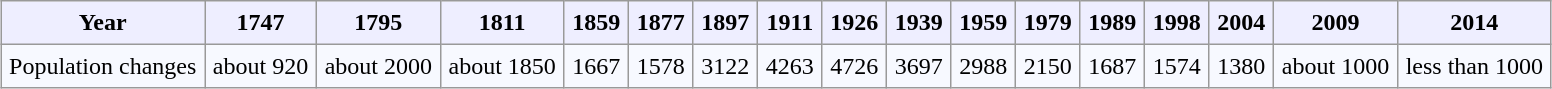<table align="center" rules="all" cellspacing="0" cellpadding="5" style="border: 1px solid #999">
<tr bgcolor="#eeeeff">
<th>Year</th>
<th>1747</th>
<th>1795</th>
<th>1811</th>
<th>1859</th>
<th>1877</th>
<th>1897</th>
<th>1911</th>
<th>1926</th>
<th>1939</th>
<th>1959</th>
<th>1979</th>
<th>1989</th>
<th>1998</th>
<th>2004</th>
<th>2009</th>
<th>2014</th>
</tr>
<tr bgcolor="#f7f9ff">
<td align=center>Population changes</td>
<td align=center>about 920</td>
<td align=center>about 2000</td>
<td align=center>about 1850</td>
<td align=center>1667</td>
<td align=center>1578</td>
<td align=center>3122</td>
<td align=center>4263</td>
<td align=center>4726</td>
<td align=center>3697</td>
<td align=center>2988</td>
<td align=center>2150</td>
<td align=center>1687</td>
<td align=center>1574</td>
<td align=center>1380</td>
<td align=center>about 1000</td>
<td align=center>less than 1000</td>
</tr>
</table>
